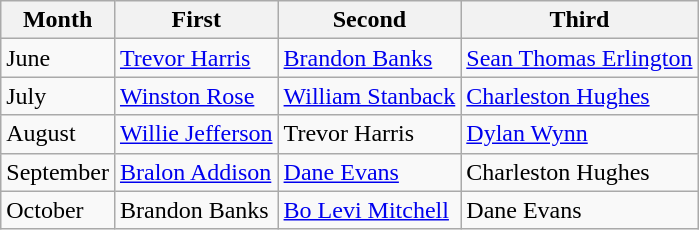<table class="wikitable">
<tr>
<th>Month</th>
<th>First</th>
<th>Second</th>
<th>Third</th>
</tr>
<tr>
<td>June</td>
<td><a href='#'>Trevor Harris</a></td>
<td><a href='#'>Brandon Banks</a></td>
<td><a href='#'>Sean Thomas Erlington</a></td>
</tr>
<tr>
<td>July</td>
<td><a href='#'>Winston Rose</a></td>
<td><a href='#'>William Stanback</a></td>
<td><a href='#'>Charleston Hughes</a></td>
</tr>
<tr>
<td>August</td>
<td><a href='#'>Willie Jefferson</a></td>
<td>Trevor Harris</td>
<td><a href='#'>Dylan Wynn</a></td>
</tr>
<tr>
<td>September</td>
<td><a href='#'>Bralon Addison</a></td>
<td><a href='#'>Dane Evans</a></td>
<td>Charleston Hughes</td>
</tr>
<tr>
<td>October</td>
<td>Brandon Banks</td>
<td><a href='#'>Bo Levi Mitchell</a></td>
<td>Dane Evans</td>
</tr>
</table>
